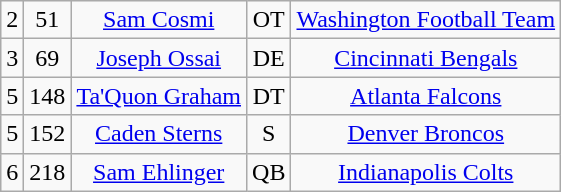<table class="wikitable" style="text-align:center">
<tr>
<td>2</td>
<td>51</td>
<td><a href='#'>Sam Cosmi</a></td>
<td>OT</td>
<td><a href='#'>Washington Football Team</a></td>
</tr>
<tr>
<td>3</td>
<td>69</td>
<td><a href='#'>Joseph Ossai</a></td>
<td>DE</td>
<td><a href='#'>Cincinnati Bengals</a></td>
</tr>
<tr>
<td>5</td>
<td>148</td>
<td><a href='#'>Ta'Quon Graham</a></td>
<td>DT</td>
<td><a href='#'>Atlanta Falcons</a></td>
</tr>
<tr>
<td>5</td>
<td>152</td>
<td><a href='#'>Caden Sterns</a></td>
<td>S</td>
<td><a href='#'>Denver Broncos</a></td>
</tr>
<tr>
<td>6</td>
<td>218</td>
<td><a href='#'>Sam Ehlinger</a></td>
<td>QB</td>
<td><a href='#'>Indianapolis Colts</a></td>
</tr>
</table>
